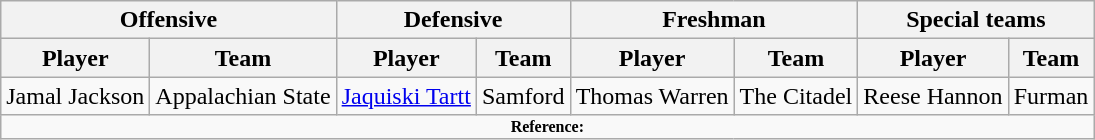<table class="wikitable" border="1">
<tr>
<th colspan="2">Offensive</th>
<th colspan="2">Defensive</th>
<th colspan="2">Freshman</th>
<th colspan="2">Special teams</th>
</tr>
<tr>
<th>Player</th>
<th>Team</th>
<th>Player</th>
<th>Team</th>
<th>Player</th>
<th>Team</th>
<th>Player</th>
<th>Team</th>
</tr>
<tr>
<td>Jamal Jackson</td>
<td>Appalachian State</td>
<td><a href='#'>Jaquiski Tartt</a></td>
<td>Samford</td>
<td>Thomas Warren</td>
<td>The Citadel</td>
<td>Reese Hannon</td>
<td>Furman</td>
</tr>
<tr>
<td colspan="8" style="font-size: 8pt" align="center"><strong>Reference:</strong></td>
</tr>
</table>
